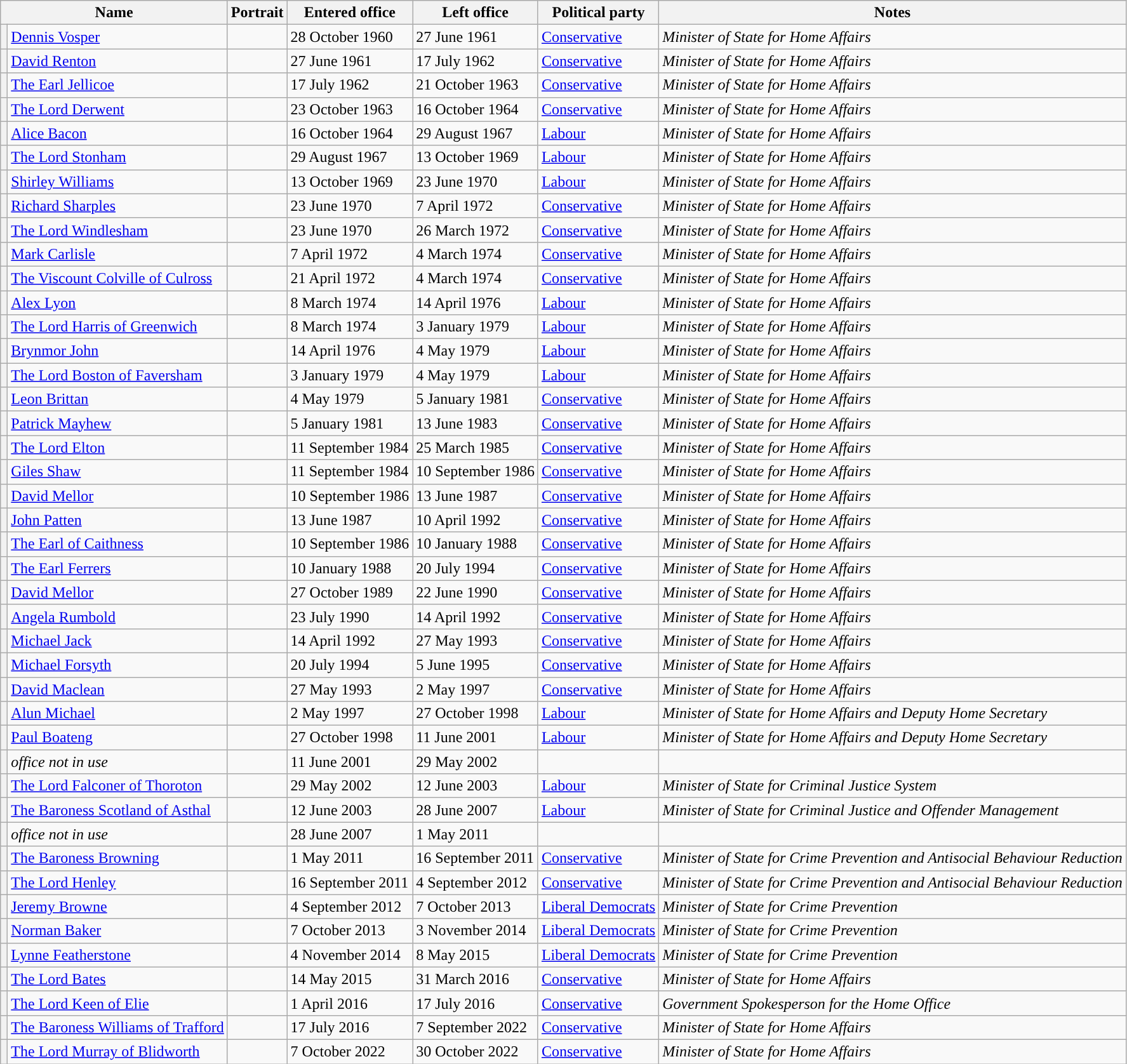<table class="wikitable">
<tr>
<th colspan=2>Name</th>
<th>Portrait</th>
<th>Entered office</th>
<th>Left office</th>
<th>Political party</th>
<th>Notes</th>
</tr>
<tr>
<th style="background-color: "></th>
<td><a href='#'>Dennis Vosper</a></td>
<td></td>
<td>28 October 1960</td>
<td>27 June 1961</td>
<td><a href='#'>Conservative</a></td>
<td><em>Minister of State for Home Affairs</em></td>
</tr>
<tr>
<th style="background-color: "></th>
<td><a href='#'>David Renton</a></td>
<td></td>
<td>27 June 1961</td>
<td>17 July 1962</td>
<td><a href='#'>Conservative</a></td>
<td><em>Minister of State for Home Affairs</em></td>
</tr>
<tr>
<th style="background-color: "></th>
<td><a href='#'>The Earl Jellicoe</a></td>
<td></td>
<td>17 July 1962</td>
<td>21 October 1963</td>
<td><a href='#'>Conservative</a></td>
<td><em>Minister of State for Home Affairs</em></td>
</tr>
<tr>
<th style="background-color: "></th>
<td><a href='#'>The Lord Derwent</a></td>
<td></td>
<td>23 October 1963</td>
<td>16 October 1964</td>
<td><a href='#'>Conservative</a></td>
<td><em>Minister of State for Home Affairs</em></td>
</tr>
<tr>
<th style="background-color: "></th>
<td><a href='#'>Alice Bacon</a></td>
<td></td>
<td>16 October 1964</td>
<td>29 August 1967</td>
<td><a href='#'>Labour</a></td>
<td><em>Minister of State for Home Affairs</em></td>
</tr>
<tr>
<th style="background-color: "></th>
<td><a href='#'>The Lord Stonham</a></td>
<td></td>
<td>29 August 1967</td>
<td>13 October 1969</td>
<td><a href='#'>Labour</a></td>
<td><em>Minister of State for Home Affairs</em></td>
</tr>
<tr>
<th style="background-color: "></th>
<td><a href='#'>Shirley Williams</a></td>
<td></td>
<td>13 October 1969</td>
<td>23 June 1970</td>
<td><a href='#'>Labour</a></td>
<td><em>Minister of State for Home Affairs</em></td>
</tr>
<tr>
<th style="background-color: "></th>
<td><a href='#'>Richard Sharples</a></td>
<td></td>
<td>23 June 1970</td>
<td>7 April 1972</td>
<td><a href='#'>Conservative</a></td>
<td><em>Minister of State for Home Affairs</em></td>
</tr>
<tr>
<th style="background-color: "></th>
<td><a href='#'>The Lord Windlesham</a></td>
<td></td>
<td>23 June 1970</td>
<td>26 March 1972</td>
<td><a href='#'>Conservative</a></td>
<td><em>Minister of State for Home Affairs</em></td>
</tr>
<tr>
<th style="background-color: "></th>
<td><a href='#'>Mark Carlisle</a></td>
<td></td>
<td>7 April 1972</td>
<td>4 March 1974</td>
<td><a href='#'>Conservative</a></td>
<td><em>Minister of State for Home Affairs</em></td>
</tr>
<tr>
<th style="background-color: "></th>
<td><a href='#'>The Viscount Colville of Culross</a></td>
<td></td>
<td>21 April 1972</td>
<td>4 March 1974</td>
<td><a href='#'>Conservative</a></td>
<td><em>Minister of State for Home Affairs</em></td>
</tr>
<tr>
<th style="background-color: "></th>
<td><a href='#'>Alex Lyon</a></td>
<td></td>
<td>8 March 1974</td>
<td>14 April 1976</td>
<td><a href='#'>Labour</a></td>
<td><em>Minister of State for Home Affairs</em></td>
</tr>
<tr>
<th style="background-color: "></th>
<td><a href='#'>The Lord Harris of Greenwich</a></td>
<td></td>
<td>8 March 1974</td>
<td>3 January 1979</td>
<td><a href='#'>Labour</a></td>
<td><em>Minister of State for Home Affairs</em></td>
</tr>
<tr>
<th style="background-color: "></th>
<td><a href='#'>Brynmor John</a></td>
<td></td>
<td>14 April 1976</td>
<td>4 May 1979</td>
<td><a href='#'>Labour</a></td>
<td><em>Minister of State for Home Affairs</em></td>
</tr>
<tr>
<th style="background-color: "></th>
<td><a href='#'>The Lord Boston of Faversham</a></td>
<td></td>
<td>3 January 1979</td>
<td>4 May 1979</td>
<td><a href='#'>Labour</a></td>
<td><em>Minister of State for Home Affairs</em></td>
</tr>
<tr>
<th style="background-color: "></th>
<td><a href='#'>Leon Brittan</a></td>
<td></td>
<td>4 May 1979</td>
<td>5 January 1981</td>
<td><a href='#'>Conservative</a></td>
<td><em>Minister of State for Home Affairs</em></td>
</tr>
<tr>
<th style="background-color: "></th>
<td><a href='#'>Patrick Mayhew</a></td>
<td></td>
<td>5 January 1981</td>
<td>13 June 1983</td>
<td><a href='#'>Conservative</a></td>
<td><em>Minister of State for Home Affairs</em></td>
</tr>
<tr>
<th style="background-color: "></th>
<td><a href='#'>The Lord Elton</a></td>
<td></td>
<td>11 September 1984</td>
<td>25 March 1985</td>
<td><a href='#'>Conservative</a></td>
<td><em>Minister of State for Home Affairs</em></td>
</tr>
<tr>
<th style="background-color: "></th>
<td><a href='#'>Giles Shaw</a></td>
<td></td>
<td>11 September 1984</td>
<td>10 September 1986</td>
<td><a href='#'>Conservative</a></td>
<td><em>Minister of State for Home Affairs</em></td>
</tr>
<tr>
<th style="background-color: "></th>
<td><a href='#'>David Mellor</a></td>
<td></td>
<td>10 September 1986</td>
<td>13 June 1987</td>
<td><a href='#'>Conservative</a></td>
<td><em>Minister of State for Home Affairs</em></td>
</tr>
<tr>
<th style="background-color: "></th>
<td><a href='#'>John Patten</a></td>
<td></td>
<td>13 June 1987</td>
<td>10 April 1992</td>
<td><a href='#'>Conservative</a></td>
<td><em>Minister of State for Home Affairs</em></td>
</tr>
<tr>
<th style="background-color: "></th>
<td><a href='#'>The Earl of Caithness</a></td>
<td></td>
<td>10 September 1986</td>
<td>10 January 1988</td>
<td><a href='#'>Conservative</a></td>
<td><em>Minister of State for Home Affairs</em></td>
</tr>
<tr>
<th style="background-color: "></th>
<td><a href='#'>The Earl Ferrers</a></td>
<td></td>
<td>10 January 1988</td>
<td>20 July 1994</td>
<td><a href='#'>Conservative</a></td>
<td><em>Minister of State for Home Affairs</em></td>
</tr>
<tr>
<th style="background-color: "></th>
<td><a href='#'>David Mellor</a></td>
<td></td>
<td>27 October 1989</td>
<td>22 June 1990</td>
<td><a href='#'>Conservative</a></td>
<td><em>Minister of State for Home Affairs</em></td>
</tr>
<tr>
<th style="background-color: "></th>
<td><a href='#'>Angela Rumbold</a></td>
<td></td>
<td>23 July 1990</td>
<td>14 April 1992</td>
<td><a href='#'>Conservative</a></td>
<td><em>Minister of State for Home Affairs</em></td>
</tr>
<tr>
<th style="background-color: "></th>
<td><a href='#'>Michael Jack</a></td>
<td></td>
<td>14 April 1992</td>
<td>27 May 1993</td>
<td><a href='#'>Conservative</a></td>
<td><em>Minister of State for Home Affairs</em></td>
</tr>
<tr>
<th style="background-color: "></th>
<td><a href='#'>Michael Forsyth</a></td>
<td></td>
<td>20 July 1994</td>
<td>5 June 1995</td>
<td><a href='#'>Conservative</a></td>
<td><em>Minister of State for Home Affairs</em></td>
</tr>
<tr>
<th style="background-color: "></th>
<td><a href='#'>David Maclean</a></td>
<td></td>
<td>27 May 1993</td>
<td>2 May 1997</td>
<td><a href='#'>Conservative</a></td>
<td><em>Minister of State for Home Affairs</em></td>
</tr>
<tr>
<th style="background-color: "></th>
<td><a href='#'>Alun Michael</a></td>
<td></td>
<td>2 May 1997</td>
<td>27 October 1998</td>
<td><a href='#'>Labour</a></td>
<td><em>Minister of State for Home Affairs and Deputy Home Secretary</em></td>
</tr>
<tr>
<th style="background-color: "></th>
<td><a href='#'>Paul Boateng</a></td>
<td></td>
<td>27 October 1998</td>
<td>11 June 2001</td>
<td><a href='#'>Labour</a></td>
<td><em>Minister of State for Home Affairs and Deputy Home Secretary</em></td>
</tr>
<tr>
<th></th>
<td><em>office not in use</em></td>
<td></td>
<td>11 June 2001</td>
<td>29 May 2002</td>
<td></td>
<td></td>
</tr>
<tr>
<th style="background-color: "></th>
<td><a href='#'>The Lord Falconer of Thoroton</a></td>
<td></td>
<td>29 May 2002</td>
<td>12 June 2003</td>
<td><a href='#'>Labour</a></td>
<td><em>Minister of State for Criminal Justice System</em></td>
</tr>
<tr>
<th style="background-color: "></th>
<td><a href='#'>The Baroness Scotland of Asthal</a></td>
<td></td>
<td>12 June 2003</td>
<td>28 June 2007</td>
<td><a href='#'>Labour</a></td>
<td><em>Minister of State for Criminal Justice and Offender Management</em></td>
</tr>
<tr>
<th></th>
<td><em>office not in use</em></td>
<td></td>
<td>28 June 2007</td>
<td>1 May 2011</td>
<td></td>
<td></td>
</tr>
<tr>
<th style="background-color: "></th>
<td><a href='#'>The Baroness Browning</a></td>
<td></td>
<td>1 May 2011</td>
<td>16 September 2011</td>
<td><a href='#'>Conservative</a></td>
<td><em>Minister of State for Crime Prevention and Antisocial Behaviour Reduction</em></td>
</tr>
<tr>
<th style="background-color: "></th>
<td><a href='#'>The Lord Henley</a></td>
<td></td>
<td>16 September 2011</td>
<td>4 September 2012</td>
<td><a href='#'>Conservative</a></td>
<td><em>Minister of State for Crime Prevention and Antisocial Behaviour Reduction</em></td>
</tr>
<tr>
<th style="background-color: "></th>
<td><a href='#'>Jeremy Browne</a></td>
<td></td>
<td>4 September 2012</td>
<td>7 October 2013</td>
<td><a href='#'>Liberal Democrats</a></td>
<td><em>Minister of State for Crime Prevention</em></td>
</tr>
<tr>
<th style="background-color: "></th>
<td><a href='#'>Norman Baker</a></td>
<td></td>
<td>7 October 2013</td>
<td>3 November 2014</td>
<td><a href='#'>Liberal Democrats</a></td>
<td><em>Minister of State for Crime Prevention</em></td>
</tr>
<tr>
<th style="background-color: "></th>
<td><a href='#'>Lynne Featherstone</a></td>
<td></td>
<td>4 November 2014</td>
<td>8 May 2015</td>
<td><a href='#'>Liberal Democrats</a></td>
<td><em>Minister of State for Crime Prevention</em></td>
</tr>
<tr>
<th style="background-color: "></th>
<td><a href='#'>The Lord Bates</a></td>
<td></td>
<td>14 May 2015</td>
<td>31 March 2016</td>
<td><a href='#'>Conservative</a></td>
<td><em>Minister of State for Home Affairs</em></td>
</tr>
<tr>
<th style="background-color: "></th>
<td><a href='#'>The Lord Keen of Elie</a><br></td>
<td></td>
<td>1 April 2016</td>
<td>17 July 2016</td>
<td><a href='#'>Conservative</a></td>
<td><em>Government Spokesperson for the Home Office</em></td>
</tr>
<tr>
<th style="background-color: "></th>
<td><a href='#'>The Baroness Williams of Trafford</a></td>
<td></td>
<td>17 July 2016</td>
<td>7 September 2022</td>
<td><a href='#'>Conservative</a></td>
<td><em>Minister of State for Home Affairs</em></td>
</tr>
<tr>
<th style="background-color: "></th>
<td><a href='#'>The Lord Murray of Blidworth</a></td>
<td></td>
<td>7 October 2022</td>
<td>30 October 2022</td>
<td><a href='#'>Conservative</a></td>
<td><em>Minister of State for Home Affairs</em></td>
</tr>
</table>
